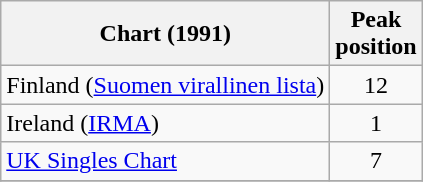<table class="wikitable sortable">
<tr>
<th>Chart (1991)</th>
<th style="text-align:center;">Peak<br>position</th>
</tr>
<tr>
<td>Finland (<a href='#'>Suomen virallinen lista</a>)</td>
<td style="text-align:center;">12</td>
</tr>
<tr>
<td>Ireland (<a href='#'>IRMA</a>)</td>
<td style="text-align:center;">1</td>
</tr>
<tr>
<td><a href='#'>UK Singles Chart</a></td>
<td style="text-align:center;">7</td>
</tr>
<tr>
</tr>
</table>
